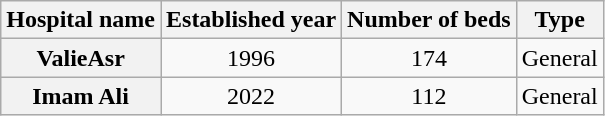<table class="wikitable" style="text-align: center;">
<tr>
<th rowspan=1>Hospital name</th>
<th rowspan=1>Established year</th>
<th rowspan=1>Number of beds</th>
<th rowspan=1>Type</th>
</tr>
<tr>
<th>ValieAsr</th>
<td>1996</td>
<td>174</td>
<td>General</td>
</tr>
<tr>
<th>Imam Ali</th>
<td>2022</td>
<td>112</td>
<td>General</td>
</tr>
</table>
